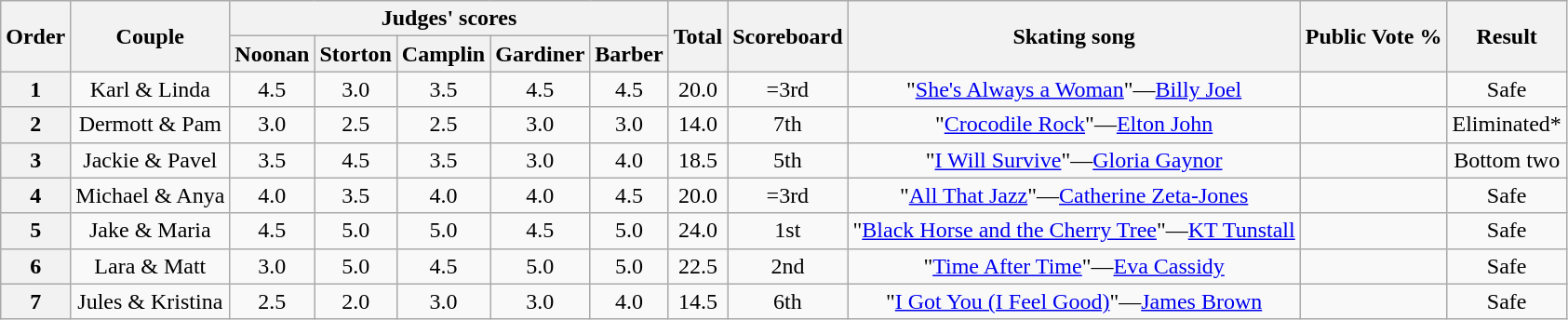<table class="wikitable plainrowheaders" style="text-align:center;">
<tr>
<th scope="col" rowspan="2">Order</th>
<th scope="col" rowspan="2">Couple</th>
<th scope="col" colspan="5">Judges' scores</th>
<th scope="col" rowspan="2">Total</th>
<th scope="col" rowspan="2">Scoreboard</th>
<th scope="col" rowspan="2">Skating song</th>
<th scope="col" rowspan="2">Public Vote %</th>
<th scope="col" rowspan="2">Result</th>
</tr>
<tr>
<th scope="col">Noonan</th>
<th>Storton</th>
<th>Camplin</th>
<th>Gardiner</th>
<th>Barber</th>
</tr>
<tr>
<th scope=col>1</th>
<td>Karl & Linda</td>
<td>4.5</td>
<td>3.0</td>
<td>3.5</td>
<td>4.5</td>
<td>4.5</td>
<td>20.0</td>
<td>=3rd</td>
<td>"<a href='#'>She's Always a Woman</a>"—<a href='#'>Billy Joel</a></td>
<td></td>
<td>Safe</td>
</tr>
<tr>
<th scope=col>2</th>
<td>Dermott & Pam</td>
<td>3.0</td>
<td>2.5</td>
<td>2.5</td>
<td>3.0</td>
<td>3.0</td>
<td>14.0</td>
<td>7th</td>
<td>"<a href='#'>Crocodile Rock</a>"—<a href='#'>Elton John</a></td>
<td></td>
<td>Eliminated*</td>
</tr>
<tr>
<th scope=col>3</th>
<td>Jackie & Pavel</td>
<td>3.5</td>
<td>4.5</td>
<td>3.5</td>
<td>3.0</td>
<td>4.0</td>
<td>18.5</td>
<td>5th</td>
<td>"<a href='#'>I Will Survive</a>"—<a href='#'>Gloria Gaynor</a></td>
<td></td>
<td>Bottom two</td>
</tr>
<tr>
<th scope=col>4</th>
<td>Michael & Anya</td>
<td>4.0</td>
<td>3.5</td>
<td>4.0</td>
<td>4.0</td>
<td>4.5</td>
<td>20.0</td>
<td>=3rd</td>
<td>"<a href='#'>All That Jazz</a>"—<a href='#'>Catherine Zeta-Jones</a></td>
<td></td>
<td>Safe</td>
</tr>
<tr>
<th scope=col>5</th>
<td>Jake & Maria</td>
<td>4.5</td>
<td>5.0</td>
<td>5.0</td>
<td>4.5</td>
<td>5.0</td>
<td>24.0</td>
<td>1st</td>
<td>"<a href='#'>Black Horse and the Cherry Tree</a>"—<a href='#'>KT Tunstall</a></td>
<td></td>
<td>Safe</td>
</tr>
<tr>
<th scope=col>6</th>
<td>Lara & Matt</td>
<td>3.0</td>
<td>5.0</td>
<td>4.5</td>
<td>5.0</td>
<td>5.0</td>
<td>22.5</td>
<td>2nd</td>
<td>"<a href='#'>Time After Time</a>"—<a href='#'>Eva Cassidy</a></td>
<td></td>
<td>Safe</td>
</tr>
<tr>
<th scope=col>7</th>
<td>Jules & Kristina</td>
<td>2.5</td>
<td>2.0</td>
<td>3.0</td>
<td>3.0</td>
<td>4.0</td>
<td>14.5</td>
<td>6th</td>
<td>"<a href='#'>I Got You (I Feel Good)</a>"—<a href='#'>James Brown</a></td>
<td></td>
<td>Safe</td>
</tr>
</table>
